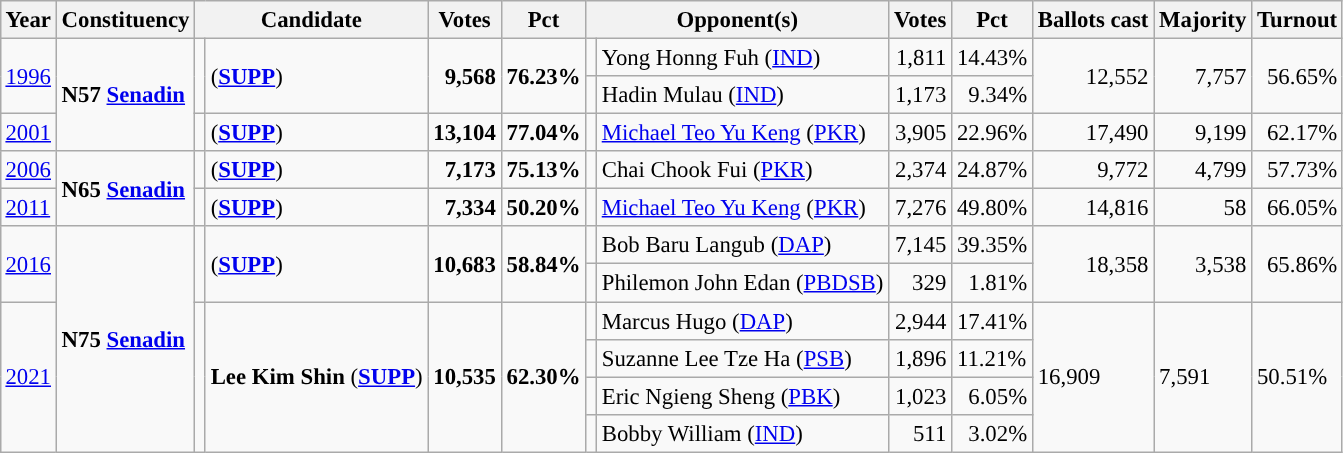<table class="wikitable" style="margin:0.5em ; font-size:95%">
<tr>
<th>Year</th>
<th>Constituency</th>
<th colspan=2>Candidate</th>
<th>Votes</th>
<th>Pct</th>
<th colspan=2>Opponent(s)</th>
<th>Votes</th>
<th>Pct</th>
<th>Ballots cast</th>
<th>Majority</th>
<th>Turnout</th>
</tr>
<tr>
<td rowspan="2"><a href='#'>1996</a></td>
<td rowspan=3><strong>N57 <a href='#'>Senadin</a></strong></td>
<td rowspan="2" ></td>
<td rowspan="2"> (<a href='#'><strong>SUPP</strong></a>)</td>
<td rowspan="2" style="text-align:right;"><strong>9,568</strong></td>
<td rowspan="2"><strong>76.23%</strong></td>
<td></td>
<td>Yong Honng Fuh (<a href='#'>IND</a>)</td>
<td style="text-align:right;">1,811</td>
<td style="text-align:right;">14.43%</td>
<td rowspan="2" style="text-align:right;">12,552</td>
<td rowspan="2" style="text-align:right;">7,757</td>
<td rowspan="2" style="text-align:right;">56.65%</td>
</tr>
<tr>
<td></td>
<td>Hadin Mulau (<a href='#'>IND</a>)</td>
<td style="text-align:right;">1,173</td>
<td style="text-align:right;">9.34%</td>
</tr>
<tr>
<td rowspan="1"><a href='#'>2001</a></td>
<td rowspan="1" ></td>
<td rowspan="1"> (<a href='#'><strong>SUPP</strong></a>)</td>
<td rowspan="1" style="text-align:right;"><strong>13,104</strong></td>
<td rowspan="1"><strong>77.04%</strong></td>
<td></td>
<td><a href='#'>Michael Teo Yu Keng</a> (<a href='#'>PKR</a>)</td>
<td style="text-align:right;">3,905</td>
<td style="text-align:right;">22.96%</td>
<td rowspan="1" style="text-align:right;">17,490</td>
<td rowspan="1" style="text-align:right;">9,199</td>
<td rowspan="1" style="text-align:right;">62.17%</td>
</tr>
<tr>
<td rowspan="1"><a href='#'>2006</a></td>
<td rowspan=2><strong>N65 <a href='#'>Senadin</a></strong></td>
<td rowspan="1" ></td>
<td rowspan="1"> (<a href='#'><strong>SUPP</strong></a>)</td>
<td rowspan="1" style="text-align:right;"><strong>7,173</strong></td>
<td rowspan="1"><strong>75.13%</strong></td>
<td></td>
<td>Chai Chook Fui (<a href='#'>PKR</a>)</td>
<td style="text-align:right;">2,374</td>
<td style="text-align:right;">24.87%</td>
<td rowspan="1" style="text-align:right;">9,772</td>
<td rowspan="1" style="text-align:right;">4,799</td>
<td rowspan="1" style="text-align:right;">57.73%</td>
</tr>
<tr>
<td rowspan="1"><a href='#'>2011</a></td>
<td rowspan="1" ></td>
<td rowspan="1"> (<a href='#'><strong>SUPP</strong></a>)</td>
<td rowspan="1" style="text-align:right;"><strong>7,334</strong></td>
<td rowspan="1"><strong>50.20%</strong></td>
<td></td>
<td><a href='#'>Michael Teo Yu Keng</a> (<a href='#'>PKR</a>)</td>
<td style="text-align:right;">7,276</td>
<td style="text-align:right;">49.80%</td>
<td rowspan="1" style="text-align:right;">14,816</td>
<td rowspan="1" style="text-align:right;">58</td>
<td rowspan="1" style="text-align:right;">66.05%</td>
</tr>
<tr>
<td rowspan="2"><a href='#'>2016</a></td>
<td rowspan=6><strong>N75 <a href='#'>Senadin</a></strong></td>
<td rowspan="2" ></td>
<td rowspan="2"> (<a href='#'><strong>SUPP</strong></a>)</td>
<td rowspan="2" style="text-align:right;"><strong>10,683</strong></td>
<td rowspan="2"><strong>58.84%</strong></td>
<td></td>
<td>Bob Baru Langub (<a href='#'>DAP</a>)</td>
<td style="text-align:right;">7,145</td>
<td style="text-align:right;">39.35%</td>
<td rowspan="2" style="text-align:right;">18,358</td>
<td rowspan="2" style="text-align:right;">3,538</td>
<td rowspan="2" style="text-align:right;">65.86%</td>
</tr>
<tr>
<td></td>
<td>Philemon John Edan (<a href='#'>PBDSB</a>)</td>
<td style="text-align:right;">329</td>
<td style="text-align:right;">1.81%</td>
</tr>
<tr>
<td rowspan="4"><a href='#'>2021</a></td>
<td rowspan="4" ></td>
<td rowspan="4"><strong>Lee Kim Shin</strong> (<a href='#'><strong>SUPP</strong></a>)</td>
<td rowspan="4" style="text-align:right;"><strong>10,535</strong></td>
<td rowspan="4"><strong>62.30%</strong></td>
<td></td>
<td>Marcus Hugo (<a href='#'>DAP</a>)</td>
<td style="text-align:right;">2,944</td>
<td>17.41%</td>
<td rowspan="4">16,909</td>
<td rowspan="4">7,591</td>
<td rowspan="4">50.51%</td>
</tr>
<tr>
<td style="background-color:"></td>
<td>Suzanne Lee Tze Ha (<a href='#'>PSB</a>)</td>
<td style="text-align:right;">1,896</td>
<td>11.21%</td>
</tr>
<tr>
<td style="background:"></td>
<td>Eric Ngieng Sheng (<a href='#'>PBK</a>)</td>
<td style="text-align:right;">1,023</td>
<td style="text-align:right;">6.05%</td>
</tr>
<tr>
<td></td>
<td>Bobby William (<a href='#'>IND</a>)</td>
<td style="text-align:right;">511</td>
<td style="text-align:right;">3.02%</td>
</tr>
</table>
